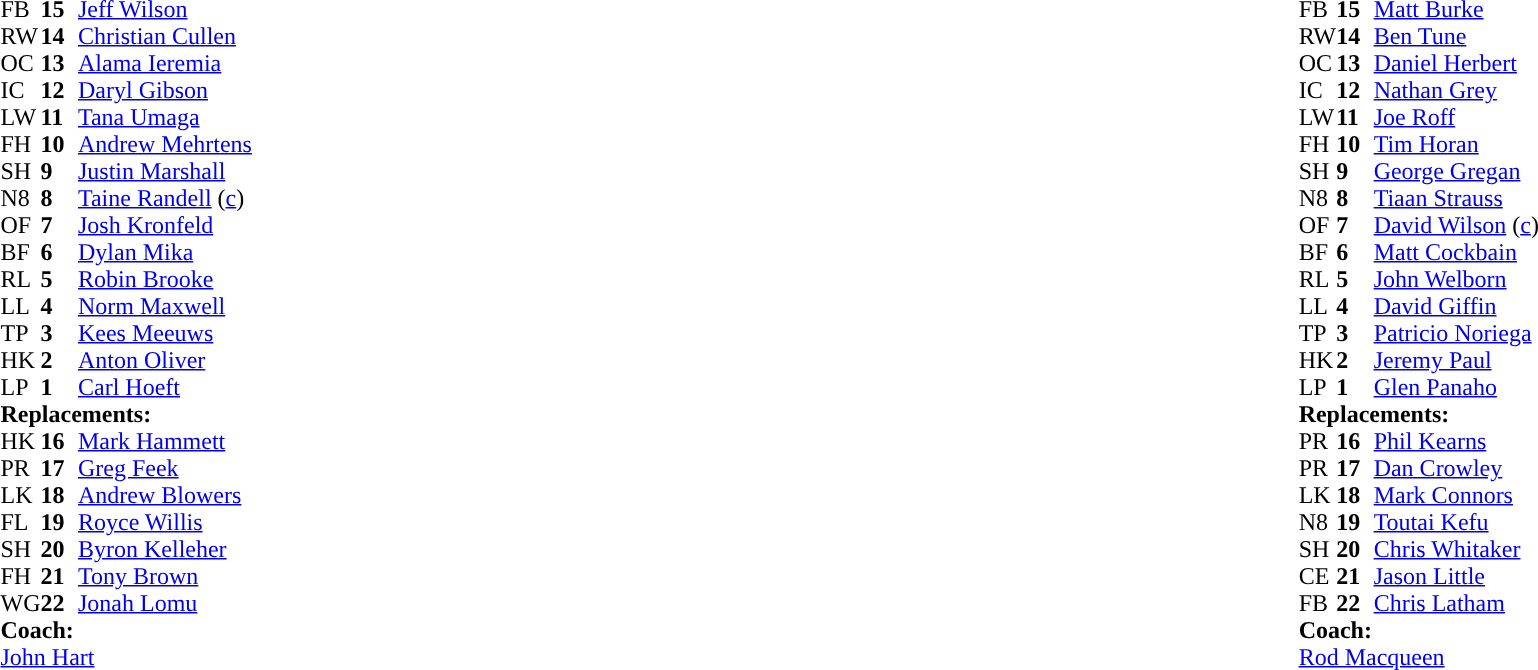<table style="width:100%">
<tr>
<td style="vertical-align:top;width:50%"><br><table cellspacing="0" cellpadding="0">
<tr>
<th width="25"></th>
<th width="25"></th>
</tr>
<tr>
<td>FB</td>
<td><strong>15</strong></td>
<td><a href='#'>Jeff Wilson</a></td>
</tr>
<tr>
<td>RW</td>
<td><strong>14</strong></td>
<td><a href='#'>Christian Cullen</a></td>
</tr>
<tr>
<td>OC</td>
<td><strong>13</strong></td>
<td><a href='#'>Alama Ieremia</a></td>
</tr>
<tr>
<td>IC</td>
<td><strong>12</strong></td>
<td><a href='#'>Daryl Gibson</a></td>
</tr>
<tr>
<td>LW</td>
<td><strong>11</strong></td>
<td><a href='#'>Tana Umaga</a></td>
</tr>
<tr>
<td>FH</td>
<td><strong>10</strong></td>
<td><a href='#'>Andrew Mehrtens</a></td>
</tr>
<tr>
<td>SH</td>
<td><strong>9</strong></td>
<td><a href='#'>Justin Marshall</a></td>
</tr>
<tr>
<td>N8</td>
<td><strong>8</strong></td>
<td><a href='#'>Taine Randell</a> (<a href='#'>c</a>)</td>
</tr>
<tr>
<td>OF</td>
<td><strong>7</strong></td>
<td><a href='#'>Josh Kronfeld</a></td>
</tr>
<tr>
<td>BF</td>
<td><strong>6</strong></td>
<td><a href='#'>Dylan Mika</a></td>
</tr>
<tr>
<td>RL</td>
<td><strong>5</strong></td>
<td><a href='#'>Robin Brooke</a></td>
</tr>
<tr>
<td>LL</td>
<td><strong>4</strong></td>
<td><a href='#'>Norm Maxwell</a></td>
</tr>
<tr>
<td>TP</td>
<td><strong>3</strong></td>
<td><a href='#'>Kees Meeuws</a></td>
</tr>
<tr>
<td>HK</td>
<td><strong>2</strong></td>
<td><a href='#'>Anton Oliver</a></td>
</tr>
<tr>
<td>LP</td>
<td><strong>1</strong></td>
<td><a href='#'>Carl Hoeft</a></td>
</tr>
<tr>
<td colspan="3"><strong>Replacements:</strong></td>
</tr>
<tr>
<td>HK</td>
<td><strong>16</strong></td>
<td><a href='#'>Mark Hammett</a></td>
</tr>
<tr>
<td>PR</td>
<td><strong>17</strong></td>
<td><a href='#'>Greg Feek</a></td>
</tr>
<tr>
<td>LK</td>
<td><strong>18</strong></td>
<td><a href='#'>Andrew Blowers</a></td>
</tr>
<tr>
<td>FL</td>
<td><strong>19</strong></td>
<td><a href='#'>Royce Willis</a></td>
</tr>
<tr>
<td>SH</td>
<td><strong>20</strong></td>
<td><a href='#'>Byron Kelleher</a></td>
</tr>
<tr>
<td>FH</td>
<td><strong>21</strong></td>
<td><a href='#'>Tony Brown</a></td>
</tr>
<tr>
<td>WG</td>
<td><strong>22</strong></td>
<td><a href='#'>Jonah Lomu</a></td>
</tr>
<tr>
<td colspan="3"><strong>Coach:</strong></td>
</tr>
<tr>
<td colspan="3"> <a href='#'>John Hart</a></td>
</tr>
</table>
</td>
<td style="vertical-align:top"></td>
<td style="vertical-align:top;width:50%"><br><table cellspacing="0" cellpadding="0" style="margin:auto">
<tr>
<th width="25"></th>
<th width="25"></th>
</tr>
<tr>
<td>FB</td>
<td><strong>15</strong></td>
<td><a href='#'>Matt Burke</a></td>
</tr>
<tr>
<td>RW</td>
<td><strong>14</strong></td>
<td><a href='#'>Ben Tune</a></td>
</tr>
<tr>
<td>OC</td>
<td><strong>13</strong></td>
<td><a href='#'>Daniel Herbert</a></td>
</tr>
<tr>
<td>IC</td>
<td><strong>12</strong></td>
<td><a href='#'>Nathan Grey</a></td>
</tr>
<tr>
<td>LW</td>
<td><strong>11</strong></td>
<td><a href='#'>Joe Roff</a></td>
</tr>
<tr>
<td>FH</td>
<td><strong>10</strong></td>
<td><a href='#'>Tim Horan</a></td>
</tr>
<tr>
<td>SH</td>
<td><strong>9</strong></td>
<td><a href='#'>George Gregan</a></td>
</tr>
<tr>
<td>N8</td>
<td><strong>8</strong></td>
<td><a href='#'>Tiaan Strauss</a></td>
</tr>
<tr>
<td>OF</td>
<td><strong>7</strong></td>
<td><a href='#'>David Wilson</a> (<a href='#'>c</a>)</td>
</tr>
<tr>
<td>BF</td>
<td><strong>6</strong></td>
<td><a href='#'>Matt Cockbain</a></td>
</tr>
<tr>
<td>RL</td>
<td><strong>5</strong></td>
<td><a href='#'>John Welborn</a></td>
</tr>
<tr>
<td>LL</td>
<td><strong>4</strong></td>
<td><a href='#'>David Giffin</a></td>
</tr>
<tr>
<td>TP</td>
<td><strong>3</strong></td>
<td><a href='#'>Patricio Noriega</a></td>
</tr>
<tr>
<td>HK</td>
<td><strong>2</strong></td>
<td><a href='#'>Jeremy Paul</a></td>
</tr>
<tr>
<td>LP</td>
<td><strong>1</strong></td>
<td><a href='#'>Glen Panaho</a></td>
</tr>
<tr>
<td colspan="3"><strong>Replacements:</strong></td>
</tr>
<tr>
<td>PR</td>
<td><strong>16</strong></td>
<td><a href='#'>Phil Kearns</a></td>
</tr>
<tr>
<td>PR</td>
<td><strong>17</strong></td>
<td><a href='#'>Dan Crowley</a></td>
</tr>
<tr>
<td>LK</td>
<td><strong>18</strong></td>
<td><a href='#'>Mark Connors</a></td>
</tr>
<tr>
<td>N8</td>
<td><strong>19</strong></td>
<td><a href='#'>Toutai Kefu</a></td>
</tr>
<tr>
<td>SH</td>
<td><strong>20</strong></td>
<td><a href='#'>Chris Whitaker</a></td>
</tr>
<tr>
<td>CE</td>
<td><strong>21</strong></td>
<td><a href='#'>Jason Little</a></td>
</tr>
<tr>
<td>FB</td>
<td><strong>22</strong></td>
<td><a href='#'>Chris Latham</a></td>
</tr>
<tr>
<td colspan="3"><strong>Coach:</strong></td>
</tr>
<tr>
<td colspan="3"> <a href='#'>Rod Macqueen</a></td>
</tr>
</table>
</td>
</tr>
</table>
